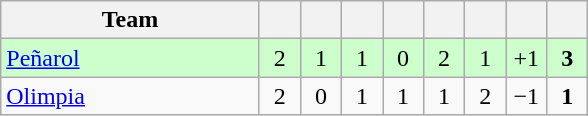<table class="wikitable" style="text-align: center;">
<tr>
<th width=165>Team</th>
<th width=20></th>
<th width=20></th>
<th width=20></th>
<th width=20></th>
<th width=20></th>
<th width=20></th>
<th width=20></th>
<th width=20></th>
</tr>
<tr bgcolor=#CCFFCC>
<td align=left> <a href='#'>Peñarol</a></td>
<td>2</td>
<td>1</td>
<td>1</td>
<td>0</td>
<td>2</td>
<td>1</td>
<td>+1</td>
<td><strong>3</strong></td>
</tr>
<tr>
<td align=left> <a href='#'>Olimpia</a></td>
<td>2</td>
<td>0</td>
<td>1</td>
<td>1</td>
<td>1</td>
<td>2</td>
<td>−1</td>
<td><strong>1</strong></td>
</tr>
</table>
